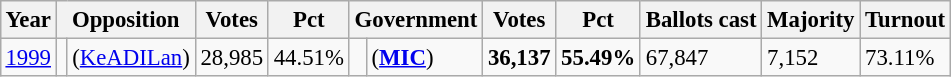<table class="wikitable" style="margin:0.5em ; font-size:95%">
<tr>
<th>Year</th>
<th colspan=2>Opposition</th>
<th>Votes</th>
<th>Pct</th>
<th colspan=2>Government</th>
<th>Votes</th>
<th>Pct</th>
<th>Ballots cast</th>
<th>Majority</th>
<th>Turnout</th>
</tr>
<tr>
<td><a href='#'>1999</a></td>
<td></td>
<td> (<a href='#'>KeADILan</a>)</td>
<td align="right">28,985</td>
<td>44.51%</td>
<td></td>
<td> (<a href='#'><strong>MIC</strong></a>)</td>
<td align="right"><strong>36,137</strong></td>
<td><strong>55.49%</strong></td>
<td>67,847</td>
<td>7,152</td>
<td>73.11%</td>
</tr>
</table>
